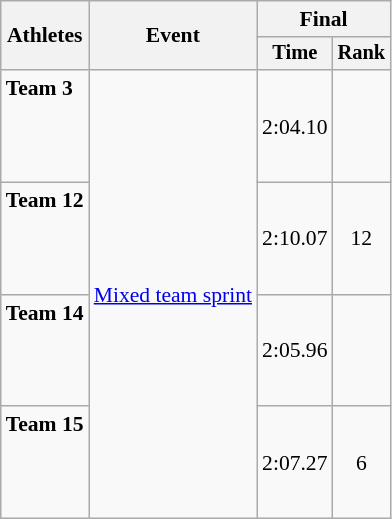<table class="wikitable" style="font-size:90%; text-align:center;">
<tr>
<th rowspan=2>Athletes</th>
<th rowspan=2>Event</th>
<th colspan=2>Final</th>
</tr>
<tr style="font-size:95%">
<th>Time</th>
<th>Rank</th>
</tr>
<tr>
<td align=left><strong>Team 3</strong><br><br><br><br></td>
<td rowspan=4 align=left><a href='#'>Mixed team sprint</a></td>
<td>2:04.10</td>
<td></td>
</tr>
<tr>
<td align=left><strong>Team 12</strong><br><br><br><br></td>
<td>2:10.07</td>
<td>12</td>
</tr>
<tr>
<td align=left><strong>Team 14</strong><br><br><br><br></td>
<td>2:05.96</td>
<td></td>
</tr>
<tr>
<td align=left><strong>Team 15</strong><br><br><br><br></td>
<td>2:07.27</td>
<td>6</td>
</tr>
</table>
